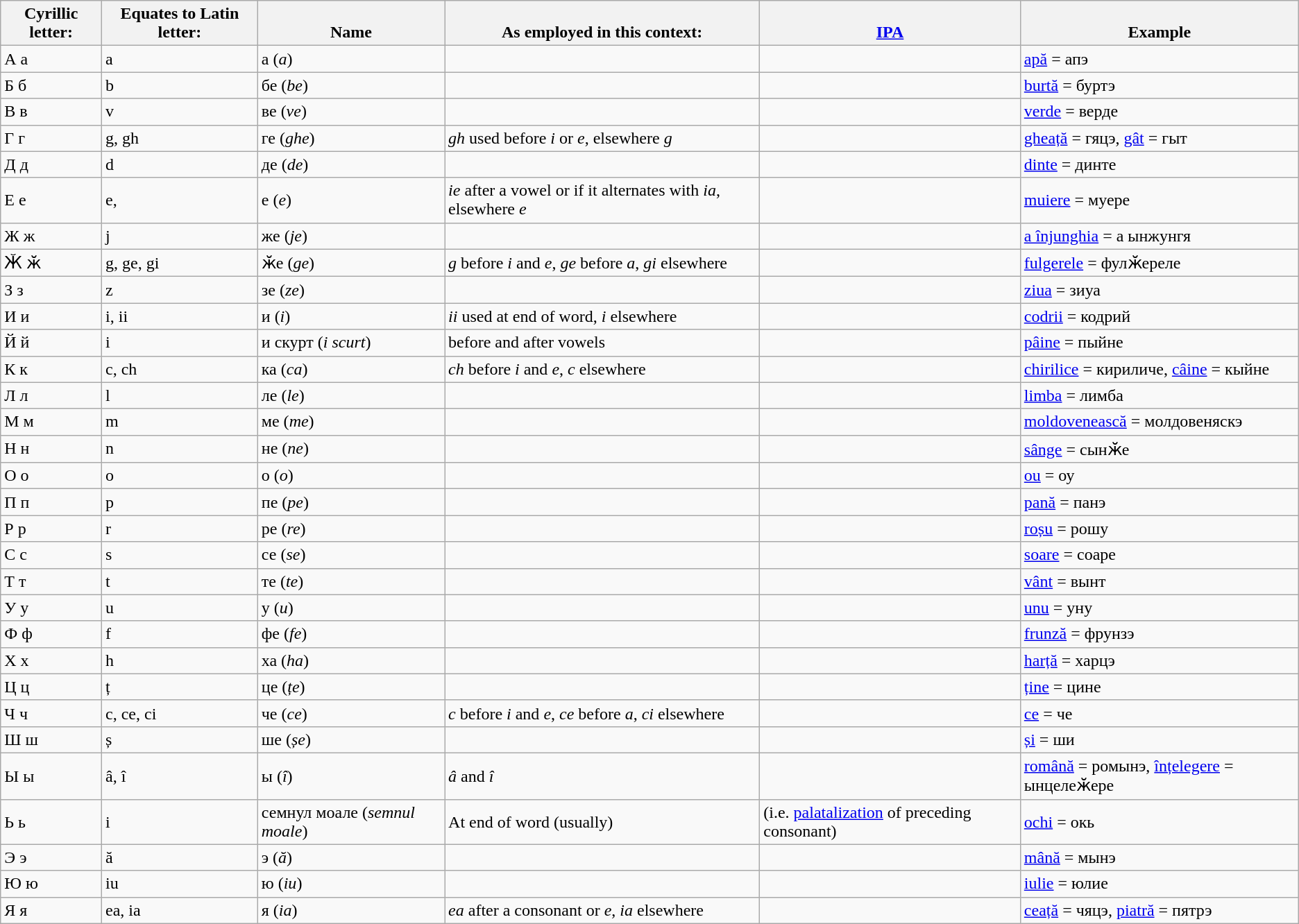<table class="wikitable">
<tr valign=bottom>
<th>Cyrillic letter:</th>
<th>Equates to Latin letter:</th>
<th>Name</th>
<th>As employed in this context:</th>
<th><a href='#'>IPA</a></th>
<th>Example</th>
</tr>
<tr>
<td>А а</td>
<td>a</td>
<td>а (<em>a</em>)</td>
<td> </td>
<td></td>
<td><a href='#'>apă</a> = апэ</td>
</tr>
<tr>
<td>Б б</td>
<td>b</td>
<td>бе (<em>be</em>)</td>
<td> </td>
<td></td>
<td><a href='#'>burtă</a> = буртэ</td>
</tr>
<tr>
<td>В в</td>
<td>v</td>
<td>ве (<em>ve</em>)</td>
<td> </td>
<td></td>
<td><a href='#'>verde</a> = верде</td>
</tr>
<tr>
<td>Г г</td>
<td>g, gh</td>
<td>ге (<em>ghe</em>)</td>
<td><em>gh</em> used before <em>i</em> or <em>e</em>, elsewhere <em>g</em></td>
<td></td>
<td><a href='#'>gheață</a> = гяцэ, <a href='#'>gât</a> = гыт</td>
</tr>
<tr>
<td>Д д</td>
<td>d</td>
<td>де (<em>de</em>)</td>
<td> </td>
<td></td>
<td><a href='#'>dinte</a> = динте</td>
</tr>
<tr>
<td>Е е</td>
<td>e, </td>
<td>е (<em>e</em>)</td>
<td><em>ie</em> after a vowel or if it alternates with <em>ia</em>, elsewhere <em>e</em></td>
<td></td>
<td><a href='#'>muiere</a> = муере</td>
</tr>
<tr>
<td>Ж ж</td>
<td>j</td>
<td>же (<em>je</em>)</td>
<td> </td>
<td></td>
<td><a href='#'>a înjunghia</a> = а ынжунгя</td>
</tr>
<tr>
<td>Ӂ ӂ</td>
<td>g, ge, gi</td>
<td>ӂе (<em>ge</em>)</td>
<td><em>g</em> before <em>i</em> and <em>e</em>, <em>ge</em> before <em>a</em>, <em>gi</em> elsewhere</td>
<td></td>
<td><a href='#'>fulgerele</a> = фулӂереле</td>
</tr>
<tr>
<td>З з</td>
<td>z</td>
<td>зе (<em>ze</em>)</td>
<td> </td>
<td></td>
<td><a href='#'>ziua</a> = зиуа</td>
</tr>
<tr>
<td>И и</td>
<td>i, ii</td>
<td>и (<em>i</em>)</td>
<td><em>ii</em> used at end of word, <em>i</em> elsewhere</td>
<td></td>
<td><a href='#'>codrii</a> = кодрий</td>
</tr>
<tr>
<td>Й й</td>
<td>i</td>
<td>и скурт (<em>i scurt</em>)</td>
<td>before and after vowels</td>
<td></td>
<td><a href='#'>pâine</a> = пыйне</td>
</tr>
<tr>
<td>К к</td>
<td>c, ch</td>
<td>ка (<em>ca</em>)</td>
<td><em>ch</em> before <em>i</em> and <em>e</em>, <em>c</em> elsewhere</td>
<td></td>
<td><a href='#'>chirilice</a> = кириличе, <a href='#'>câine</a> = кыйне</td>
</tr>
<tr>
<td>Л л</td>
<td>l</td>
<td>ле (<em>le</em>)</td>
<td> </td>
<td></td>
<td><a href='#'>limba</a> = лимба</td>
</tr>
<tr>
<td>М м</td>
<td>m</td>
<td>ме (<em>me</em>)</td>
<td> </td>
<td></td>
<td><a href='#'>moldovenească</a> = молдовеняскэ</td>
</tr>
<tr>
<td>Н н</td>
<td>n</td>
<td>не (<em>ne</em>)</td>
<td> </td>
<td></td>
<td><a href='#'>sânge</a> = сынӂе</td>
</tr>
<tr>
<td>О о</td>
<td>o</td>
<td>о (<em>o</em>)</td>
<td> </td>
<td></td>
<td><a href='#'>ou</a> = оу</td>
</tr>
<tr>
<td>П п</td>
<td>p</td>
<td>пе (<em>pe</em>)</td>
<td> </td>
<td></td>
<td><a href='#'>pană</a> = панэ</td>
</tr>
<tr>
<td>Р р</td>
<td>r</td>
<td>ре (<em>re</em>)</td>
<td> </td>
<td></td>
<td><a href='#'>roșu</a> = рошу</td>
</tr>
<tr>
<td>С с</td>
<td>s</td>
<td>се (<em>se</em>)</td>
<td> </td>
<td></td>
<td><a href='#'>soare</a> = соаре</td>
</tr>
<tr>
<td>Т т</td>
<td>t</td>
<td>те (<em>te</em>)</td>
<td> </td>
<td></td>
<td><a href='#'>vânt</a> = вынт</td>
</tr>
<tr>
<td>У у</td>
<td>u</td>
<td>у (<em>u</em>)</td>
<td> </td>
<td></td>
<td><a href='#'>unu</a> = уну</td>
</tr>
<tr>
<td>Ф ф</td>
<td>f</td>
<td>фе (<em>fe</em>)</td>
<td> </td>
<td></td>
<td><a href='#'>frunză</a> = фрунзэ</td>
</tr>
<tr>
<td>Х х</td>
<td>h</td>
<td>ха (<em>ha</em>)</td>
<td> </td>
<td></td>
<td><a href='#'>harță</a> = харцэ</td>
</tr>
<tr>
<td>Ц ц</td>
<td>ț</td>
<td>це (<em>țe</em>)</td>
<td> </td>
<td></td>
<td><a href='#'>ține</a> = цине</td>
</tr>
<tr>
<td>Ч ч</td>
<td>c, ce, ci</td>
<td>че (<em>ce</em>)</td>
<td><em>c</em> before <em>i</em> and <em>e</em>, <em>ce</em> before <em>a</em>, <em>ci</em> elsewhere</td>
<td></td>
<td><a href='#'>ce</a> = че</td>
</tr>
<tr>
<td>Ш ш</td>
<td>ș</td>
<td>ше (<em>șe</em>)</td>
<td> </td>
<td></td>
<td><a href='#'>și</a> = ши</td>
</tr>
<tr>
<td>Ы ы</td>
<td>â, î</td>
<td>ы (<em>î</em>)</td>
<td><em>â</em> and <em>î</em></td>
<td></td>
<td><a href='#'>română</a> = ромынэ, <a href='#'>înțelegere</a> = ынцелеӂере</td>
</tr>
<tr>
<td>Ь ь</td>
<td>i</td>
<td>семнул моале (<em>semnul moale</em>)</td>
<td>At end of word (usually)</td>
<td> (i.e. <a href='#'>palatalization</a> of preceding consonant)</td>
<td><a href='#'>ochi</a> = окь</td>
</tr>
<tr>
<td>Э э</td>
<td>ă</td>
<td>э (<em>ă</em>)</td>
<td> </td>
<td></td>
<td><a href='#'>mână</a> = мынэ</td>
</tr>
<tr>
<td>Ю ю</td>
<td>iu</td>
<td>ю (<em>iu</em>)</td>
<td> </td>
<td></td>
<td><a href='#'>iulie</a> = юлие</td>
</tr>
<tr>
<td>Я я</td>
<td>ea, ia</td>
<td>я (<em>ia</em>)</td>
<td><em>ea</em> after a consonant or <em>е</em>, <em>ia</em> elsewhere</td>
<td></td>
<td><a href='#'>ceață</a> = чяцэ, <a href='#'>piatră</a> = пятрэ</td>
</tr>
</table>
